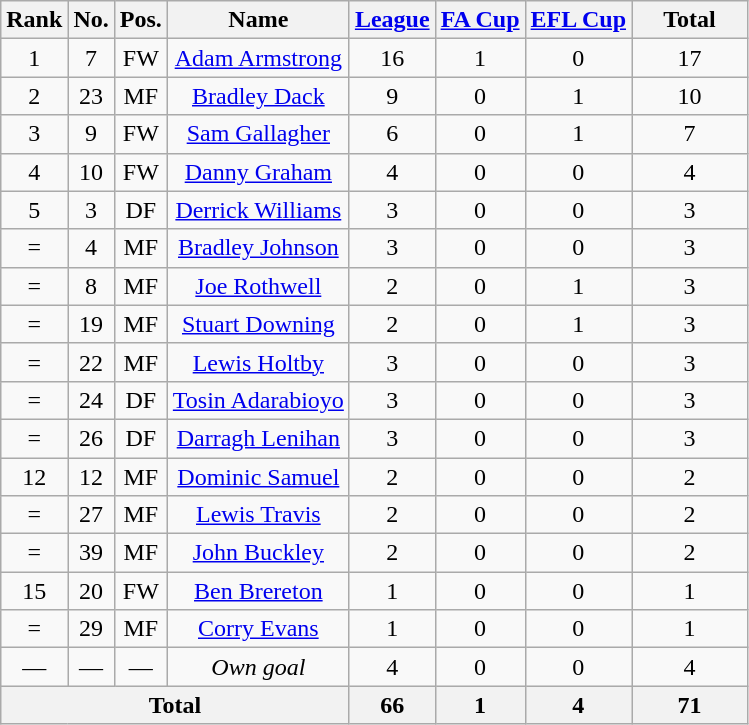<table class="wikitable" style="text-align: center; font-size:100%">
<tr>
<th>Rank</th>
<th>No.</th>
<th>Pos.</th>
<th>Name</th>
<th><a href='#'>League</a></th>
<th><a href='#'>FA Cup</a></th>
<th><a href='#'>EFL Cup</a></th>
<th width=70>Total</th>
</tr>
<tr>
<td>1</td>
<td>7</td>
<td>FW</td>
<td> <a href='#'>Adam Armstrong</a></td>
<td>16</td>
<td>1</td>
<td>0</td>
<td>17</td>
</tr>
<tr>
<td>2</td>
<td>23</td>
<td>MF</td>
<td> <a href='#'>Bradley Dack</a></td>
<td>9</td>
<td>0</td>
<td>1</td>
<td>10</td>
</tr>
<tr>
<td>3</td>
<td>9</td>
<td>FW</td>
<td> <a href='#'>Sam Gallagher</a></td>
<td>6</td>
<td>0</td>
<td>1</td>
<td>7</td>
</tr>
<tr>
<td>4</td>
<td>10</td>
<td>FW</td>
<td> <a href='#'>Danny Graham</a></td>
<td>4</td>
<td>0</td>
<td>0</td>
<td>4</td>
</tr>
<tr>
<td>5</td>
<td>3</td>
<td>DF</td>
<td> <a href='#'>Derrick Williams</a></td>
<td>3</td>
<td>0</td>
<td>0</td>
<td>3</td>
</tr>
<tr>
<td>=</td>
<td>4</td>
<td>MF</td>
<td> <a href='#'>Bradley Johnson</a></td>
<td>3</td>
<td>0</td>
<td>0</td>
<td>3</td>
</tr>
<tr>
<td>=</td>
<td>8</td>
<td>MF</td>
<td> <a href='#'>Joe Rothwell</a></td>
<td>2</td>
<td>0</td>
<td>1</td>
<td>3</td>
</tr>
<tr>
<td>=</td>
<td>19</td>
<td>MF</td>
<td> <a href='#'>Stuart Downing</a></td>
<td>2</td>
<td>0</td>
<td>1</td>
<td>3</td>
</tr>
<tr>
<td>=</td>
<td>22</td>
<td>MF</td>
<td> <a href='#'>Lewis Holtby</a></td>
<td>3</td>
<td>0</td>
<td>0</td>
<td>3</td>
</tr>
<tr>
<td>=</td>
<td>24</td>
<td>DF</td>
<td> <a href='#'>Tosin Adarabioyo</a></td>
<td>3</td>
<td>0</td>
<td>0</td>
<td>3</td>
</tr>
<tr>
<td>=</td>
<td>26</td>
<td>DF</td>
<td> <a href='#'>Darragh Lenihan</a></td>
<td>3</td>
<td>0</td>
<td>0</td>
<td>3</td>
</tr>
<tr>
<td>12</td>
<td>12</td>
<td>MF</td>
<td> <a href='#'>Dominic Samuel</a></td>
<td>2</td>
<td>0</td>
<td>0</td>
<td>2</td>
</tr>
<tr>
<td>=</td>
<td>27</td>
<td>MF</td>
<td> <a href='#'>Lewis Travis</a></td>
<td>2</td>
<td>0</td>
<td>0</td>
<td>2</td>
</tr>
<tr>
<td>=</td>
<td>39</td>
<td>MF</td>
<td> <a href='#'>John Buckley</a></td>
<td>2</td>
<td>0</td>
<td>0</td>
<td>2</td>
</tr>
<tr>
<td>15</td>
<td>20</td>
<td>FW</td>
<td> <a href='#'>Ben Brereton</a></td>
<td>1</td>
<td>0</td>
<td>0</td>
<td>1</td>
</tr>
<tr>
<td>=</td>
<td>29</td>
<td>MF</td>
<td> <a href='#'>Corry Evans</a></td>
<td>1</td>
<td>0</td>
<td>0</td>
<td>1</td>
</tr>
<tr>
<td>—</td>
<td>—</td>
<td>—</td>
<td><em>Own goal</em></td>
<td>4</td>
<td>0</td>
<td>0</td>
<td>4</td>
</tr>
<tr>
<th colspan=4>Total</th>
<th>66</th>
<th>1</th>
<th>4</th>
<th>71</th>
</tr>
</table>
